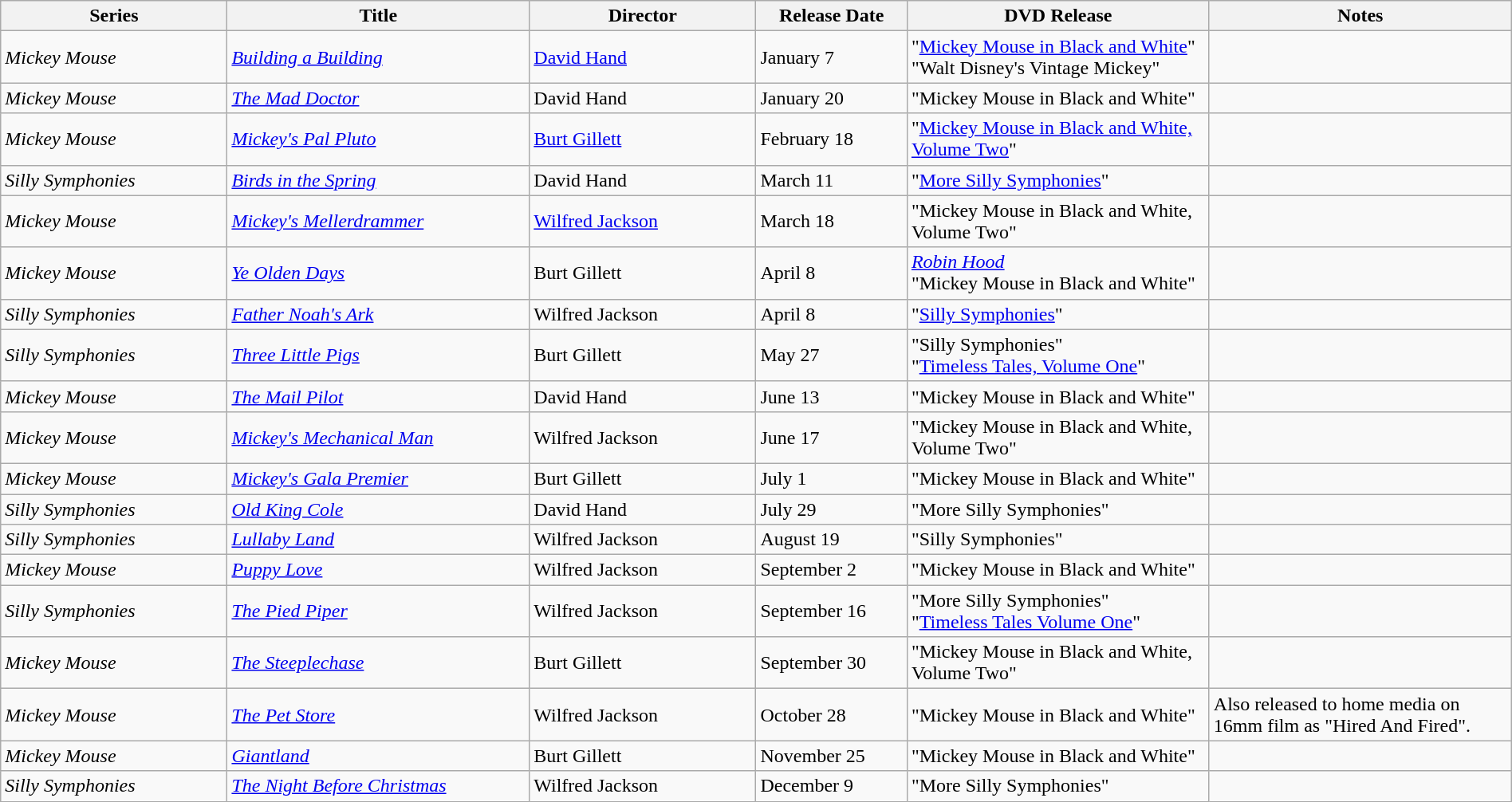<table class="wikitable" style="width:100%;">
<tr>
<th style="width:15%;">Series</th>
<th style="width:20%;">Title</th>
<th style="width:15%;">Director</th>
<th style="width:10%;">Release Date</th>
<th style="width:20%;">DVD Release</th>
<th style="width:20%;">Notes</th>
</tr>
<tr>
<td><em>Mickey Mouse</em></td>
<td><em><a href='#'>Building a Building</a></em> </td>
<td><a href='#'>David Hand</a></td>
<td>January 7</td>
<td>"<a href='#'>Mickey Mouse in Black and White</a>" <br>"Walt Disney's Vintage Mickey"</td>
<td></td>
</tr>
<tr>
<td><em>Mickey Mouse</em></td>
<td><em><a href='#'>The Mad Doctor</a></em></td>
<td>David Hand</td>
<td>January 20</td>
<td>"Mickey Mouse in Black and White"</td>
<td></td>
</tr>
<tr>
<td><em>Mickey Mouse</em></td>
<td><em><a href='#'>Mickey's Pal Pluto</a></em></td>
<td><a href='#'>Burt Gillett</a></td>
<td>February 18</td>
<td>"<a href='#'>Mickey Mouse in Black and White, Volume Two</a>"</td>
<td></td>
</tr>
<tr>
<td><em>Silly Symphonies</em></td>
<td><em><a href='#'>Birds in the Spring</a></em></td>
<td>David Hand</td>
<td>March 11</td>
<td>"<a href='#'>More Silly Symphonies</a>"</td>
<td></td>
</tr>
<tr>
<td><em>Mickey Mouse</em></td>
<td><em><a href='#'>Mickey's Mellerdrammer</a></em></td>
<td><a href='#'>Wilfred Jackson</a></td>
<td>March 18</td>
<td>"Mickey Mouse in Black and White, Volume Two"</td>
<td></td>
</tr>
<tr>
<td><em>Mickey Mouse</em></td>
<td><em><a href='#'>Ye Olden Days</a></em></td>
<td>Burt Gillett</td>
<td>April 8</td>
<td><em><a href='#'>Robin Hood</a></em> <br>"Mickey Mouse in Black and White"</td>
<td></td>
</tr>
<tr>
<td><em>Silly Symphonies</em></td>
<td><em><a href='#'>Father Noah's Ark</a></em></td>
<td>Wilfred Jackson</td>
<td>April 8</td>
<td>"<a href='#'>Silly Symphonies</a>"</td>
<td></td>
</tr>
<tr>
<td><em>Silly Symphonies</em></td>
<td><em><a href='#'>Three Little Pigs</a></em> </td>
<td>Burt Gillett</td>
<td>May 27</td>
<td>"Silly Symphonies" <br>"<a href='#'>Timeless Tales, Volume One</a>"</td>
<td></td>
</tr>
<tr>
<td><em>Mickey Mouse</em></td>
<td><em><a href='#'>The Mail Pilot</a></em></td>
<td>David Hand</td>
<td>June 13</td>
<td>"Mickey Mouse in Black and White"</td>
<td></td>
</tr>
<tr>
<td><em>Mickey Mouse</em></td>
<td><em><a href='#'>Mickey's Mechanical Man</a></em></td>
<td>Wilfred Jackson</td>
<td>June 17</td>
<td>"Mickey Mouse in Black and White, Volume Two"</td>
<td></td>
</tr>
<tr>
<td><em>Mickey Mouse</em></td>
<td><em><a href='#'>Mickey's Gala Premier</a></em></td>
<td>Burt Gillett</td>
<td>July 1</td>
<td>"Mickey Mouse in Black and White"</td>
<td></td>
</tr>
<tr>
<td><em>Silly Symphonies</em></td>
<td><em><a href='#'>Old King Cole</a></em></td>
<td>David Hand</td>
<td>July 29</td>
<td>"More Silly Symphonies"</td>
<td></td>
</tr>
<tr>
<td><em>Silly Symphonies</em></td>
<td><em><a href='#'>Lullaby Land</a></em></td>
<td>Wilfred Jackson</td>
<td>August 19</td>
<td>"Silly Symphonies"</td>
<td></td>
</tr>
<tr>
<td><em>Mickey Mouse</em></td>
<td><em><a href='#'>Puppy Love</a></em></td>
<td>Wilfred Jackson</td>
<td>September 2</td>
<td>"Mickey Mouse in Black and White"</td>
<td></td>
</tr>
<tr>
<td><em>Silly Symphonies</em></td>
<td><em><a href='#'>The Pied Piper</a> </em></td>
<td>Wilfred Jackson</td>
<td>September 16</td>
<td>"More Silly Symphonies" <br>"<a href='#'>Timeless Tales Volume One</a>"</td>
<td></td>
</tr>
<tr>
<td><em>Mickey Mouse</em></td>
<td><em><a href='#'>The Steeplechase</a></em></td>
<td>Burt Gillett</td>
<td>September 30</td>
<td>"Mickey Mouse in Black and White, Volume Two"</td>
<td></td>
</tr>
<tr>
<td><em>Mickey Mouse</em></td>
<td><em><a href='#'>The Pet Store</a></em></td>
<td>Wilfred Jackson</td>
<td>October 28</td>
<td>"Mickey Mouse in Black and White"</td>
<td>Also released to home media on 16mm film as "Hired And Fired".</td>
</tr>
<tr>
<td><em>Mickey Mouse</em></td>
<td><em><a href='#'>Giantland</a></em></td>
<td>Burt Gillett</td>
<td>November 25</td>
<td>"Mickey Mouse in Black and White"</td>
<td></td>
</tr>
<tr>
<td><em>Silly Symphonies</em></td>
<td><em><a href='#'>The Night Before Christmas</a></em></td>
<td>Wilfred Jackson</td>
<td>December 9</td>
<td>"More Silly Symphonies"</td>
<td></td>
</tr>
</table>
